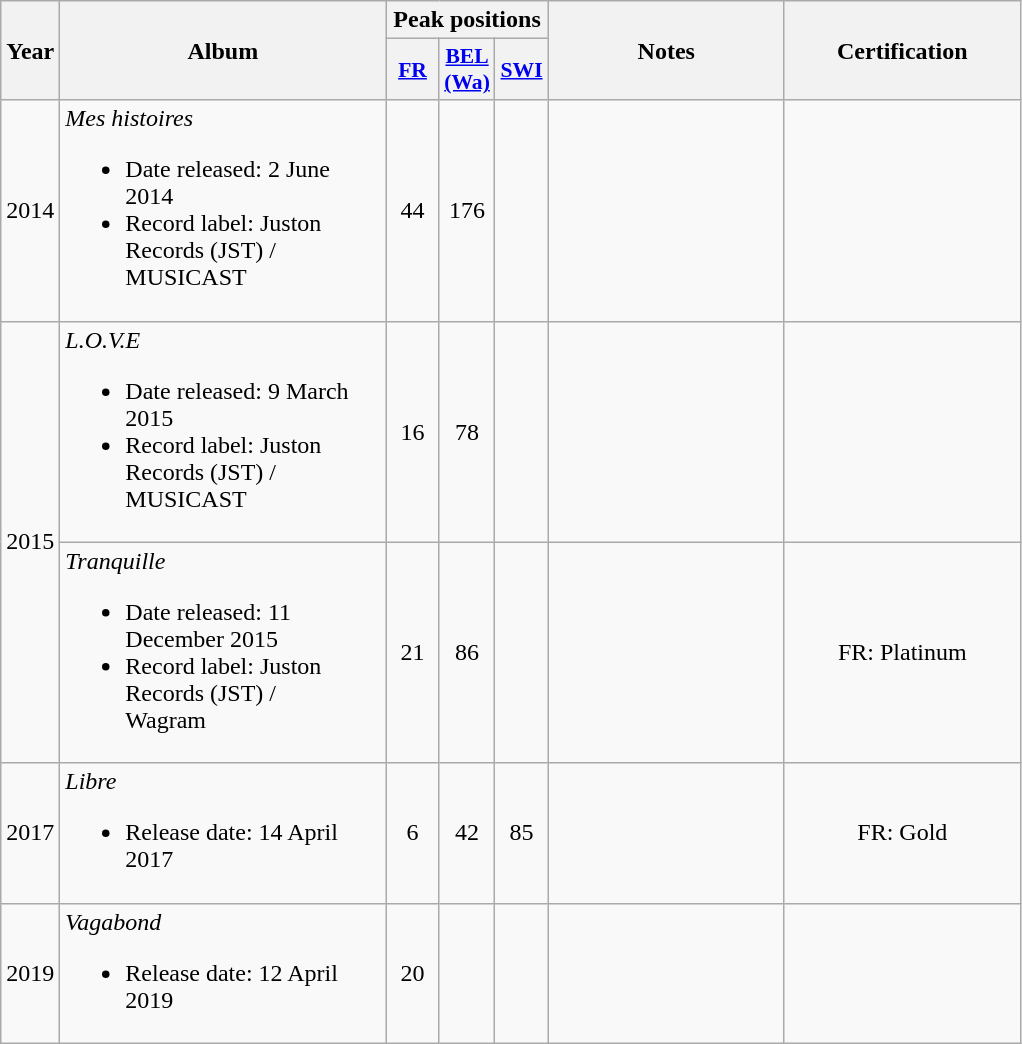<table class="wikitable">
<tr>
<th align="center" rowspan="2" width="10">Year</th>
<th align="center" rowspan="2" width="210">Album</th>
<th align="center" colspan="3" width="20">Peak positions</th>
<th align="center" rowspan="2" width="150">Notes</th>
<th align="center" rowspan="2" width="150">Certification</th>
</tr>
<tr>
<th scope="col" style="width:2em;font-size:90%;"><a href='#'>FR</a><br></th>
<th scope="col" style="width:2em;font-size:90%;"><a href='#'>BEL<br>(Wa)</a><br></th>
<th scope="col" style="width:2em;font-size:90%;"><a href='#'>SWI</a><br></th>
</tr>
<tr>
<td style="text-align:center;" rowspan=1>2014</td>
<td><em>Mes histoires</em><br><ul><li>Date released: 2 June 2014</li><li>Record label:  Juston Records (JST) /<br> MUSICAST</li></ul></td>
<td style="text-align:center;">44</td>
<td style="text-align:center;">176</td>
<td style="text-align:center;"></td>
<td><br></td>
<td style="text-align:center;"></td>
</tr>
<tr>
<td style="text-align:center;" rowspan=2>2015</td>
<td><em>L.O.V.E</em><br><ul><li>Date released: 9 March 2015</li><li>Record label: Juston Records (JST) /<br> MUSICAST</li></ul></td>
<td style="text-align:center;">16</td>
<td style="text-align:center;">78</td>
<td style="text-align:center;"></td>
<td><br></td>
<td style="text-align:center;"></td>
</tr>
<tr>
<td><em>Tranquille</em><br><ul><li>Date released: 11 December 2015</li><li>Record label: Juston Records (JST) /<br> Wagram</li></ul></td>
<td style="text-align:center;">21<br></td>
<td style="text-align:center;">86</td>
<td style="text-align:center;"></td>
<td><br></td>
<td style="text-align:center;">FR: Platinum</td>
</tr>
<tr>
<td>2017</td>
<td><em>Libre</em><br><ul><li>Release date: 14 April 2017</li></ul></td>
<td style="text-align:center;">6<br></td>
<td style="text-align:center;">42</td>
<td style="text-align:center;">85</td>
<td><br></td>
<td style="text-align:center;">FR: Gold</td>
</tr>
<tr>
<td>2019</td>
<td><em>Vagabond</em><br><ul><li>Release date: 12 April 2019</li></ul></td>
<td style="text-align:center;">20<br></td>
<td style="text-align:center;"></td>
<td style="text-align:center;"></td>
<td><br></td>
<td style="text-align:center;"></td>
</tr>
</table>
